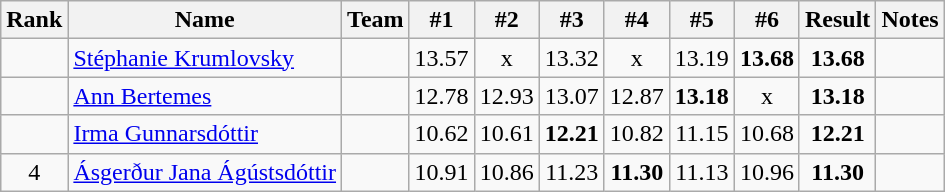<table class="wikitable sortable" style="text-align:center">
<tr>
<th>Rank</th>
<th>Name</th>
<th>Team</th>
<th>#1</th>
<th>#2</th>
<th>#3</th>
<th>#4</th>
<th>#5</th>
<th>#6</th>
<th>Result</th>
<th>Notes</th>
</tr>
<tr>
<td></td>
<td align="left"><a href='#'>Stéphanie Krumlovsky</a></td>
<td align=left></td>
<td>13.57</td>
<td>x</td>
<td>13.32</td>
<td>x</td>
<td>13.19</td>
<td><strong>13.68</strong></td>
<td><strong>13.68</strong></td>
<td></td>
</tr>
<tr>
<td></td>
<td align="left"><a href='#'>Ann Bertemes</a></td>
<td align=left></td>
<td>12.78</td>
<td>12.93</td>
<td>13.07</td>
<td>12.87</td>
<td><strong>13.18</strong></td>
<td>x</td>
<td><strong>13.18</strong></td>
<td></td>
</tr>
<tr>
<td></td>
<td align="left"><a href='#'>Irma Gunnarsdóttir</a></td>
<td align=left></td>
<td>10.62</td>
<td>10.61</td>
<td><strong>12.21</strong></td>
<td>10.82</td>
<td>11.15</td>
<td>10.68</td>
<td><strong>12.21</strong></td>
<td></td>
</tr>
<tr>
<td>4</td>
<td align="left"><a href='#'>Ásgerður Jana Ágústsdóttir</a></td>
<td align=left></td>
<td>10.91</td>
<td>10.86</td>
<td>11.23</td>
<td><strong>11.30</strong></td>
<td>11.13</td>
<td>10.96</td>
<td><strong>11.30</strong></td>
<td></td>
</tr>
</table>
